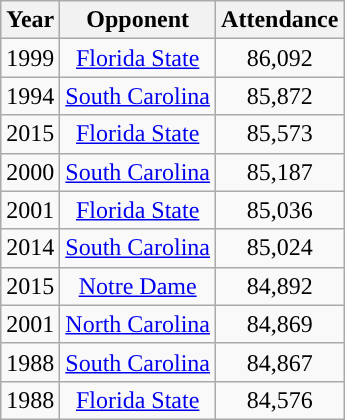<table class="wikitable" style="text-align:center">
<tr>
<th>Year</th>
<th>Opponent</th>
<th>Attendance</th>
</tr>
<tr>
<td>1999</td>
<td><a href='#'>Florida State</a></td>
<td>86,092</td>
</tr>
<tr>
<td>1994</td>
<td><a href='#'>South Carolina</a></td>
<td>85,872</td>
</tr>
<tr>
<td>2015</td>
<td><a href='#'>Florida State</a></td>
<td>85,573</td>
</tr>
<tr>
<td>2000</td>
<td><a href='#'>South Carolina</a></td>
<td>85,187</td>
</tr>
<tr>
<td>2001</td>
<td><a href='#'>Florida State</a></td>
<td>85,036</td>
</tr>
<tr>
<td>2014</td>
<td><a href='#'>South Carolina</a></td>
<td>85,024</td>
</tr>
<tr>
<td>2015</td>
<td><a href='#'>Notre Dame</a></td>
<td>84,892</td>
</tr>
<tr>
<td>2001</td>
<td><a href='#'>North Carolina</a></td>
<td>84,869</td>
</tr>
<tr>
<td>1988</td>
<td><a href='#'>South Carolina</a></td>
<td>84,867</td>
</tr>
<tr>
<td>1988</td>
<td><a href='#'>Florida State</a></td>
<td>84,576</td>
</tr>
</table>
